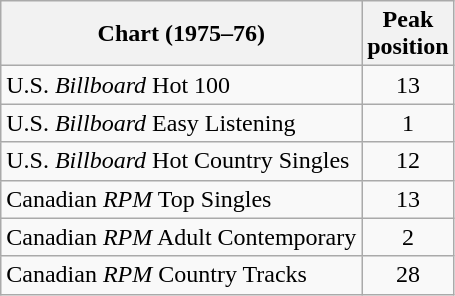<table class="wikitable sortable">
<tr>
<th>Chart (1975–76)</th>
<th>Peak<br>position</th>
</tr>
<tr>
<td>U.S. <em>Billboard</em> Hot 100</td>
<td align="center">13</td>
</tr>
<tr>
<td>U.S. <em>Billboard</em> Easy Listening</td>
<td align="center">1</td>
</tr>
<tr>
<td>U.S. <em>Billboard</em> Hot Country Singles</td>
<td align="center">12</td>
</tr>
<tr>
<td>Canadian <em>RPM</em> Top Singles</td>
<td align="center">13</td>
</tr>
<tr>
<td>Canadian <em>RPM</em> Adult Contemporary</td>
<td align="center">2</td>
</tr>
<tr>
<td>Canadian <em>RPM</em> Country Tracks</td>
<td align="center">28</td>
</tr>
</table>
